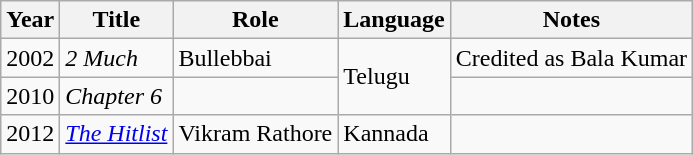<table class="wikitable sortable">
<tr>
<th>Year</th>
<th>Title</th>
<th>Role</th>
<th>Language</th>
<th>Notes</th>
</tr>
<tr>
<td>2002</td>
<td><em>2 Much</em></td>
<td>Bullebbai</td>
<td rowspan="2">Telugu</td>
<td>Credited as Bala Kumar</td>
</tr>
<tr>
<td>2010</td>
<td><em>Chapter 6</em></td>
<td></td>
<td></td>
</tr>
<tr>
<td>2012</td>
<td><em><a href='#'>The Hitlist</a></em></td>
<td>Vikram Rathore</td>
<td>Kannada</td>
<td></td>
</tr>
</table>
